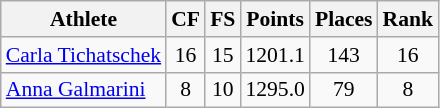<table class="wikitable" border="1" style="font-size:90%">
<tr>
<th>Athlete</th>
<th>CF</th>
<th>FS</th>
<th>Points</th>
<th>Places</th>
<th>Rank</th>
</tr>
<tr align=center>
<td align=left><a href='#'>Carla Tichatschek</a></td>
<td>16</td>
<td>15</td>
<td>1201.1</td>
<td>143</td>
<td>16</td>
</tr>
<tr align=center>
<td align=left><a href='#'>Anna Galmarini</a></td>
<td>8</td>
<td>10</td>
<td>1295.0</td>
<td>79</td>
<td>8</td>
</tr>
</table>
